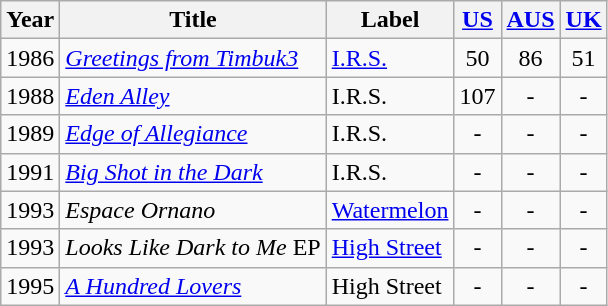<table class="wikitable">
<tr>
<th style="text-align: center;">Year</th>
<th style="text-align: center;">Title</th>
<th style="text-align: center;">Label</th>
<th style="text-align: center;"><a href='#'>US</a><br></th>
<th style="text-align: center;"><a href='#'>AUS</a><br></th>
<th style="text-align: center;"><a href='#'>UK</a><br></th>
</tr>
<tr>
<td style="text-align: center;">1986</td>
<td><em><a href='#'>Greetings from Timbuk3</a></em></td>
<td><a href='#'>I.R.S.</a></td>
<td style="text-align: center;">50</td>
<td style="text-align: center;">86</td>
<td style="text-align: center;">51</td>
</tr>
<tr>
<td style="text-align: center;">1988</td>
<td><em><a href='#'>Eden Alley</a></em></td>
<td>I.R.S.</td>
<td style="text-align: center;">107</td>
<td style="text-align: center;">-</td>
<td style="text-align: center;">-</td>
</tr>
<tr>
<td style="text-align: center;">1989</td>
<td><em><a href='#'>Edge of Allegiance</a></em></td>
<td>I.R.S.</td>
<td style="text-align: center;">-</td>
<td style="text-align: center;">-</td>
<td style="text-align: center;">-</td>
</tr>
<tr>
<td style="text-align: center;">1991</td>
<td><em><a href='#'>Big Shot in the Dark</a></em></td>
<td>I.R.S.</td>
<td style="text-align: center;">-</td>
<td style="text-align: center;">-</td>
<td style="text-align: center;">-</td>
</tr>
<tr>
<td style="text-align: center;">1993</td>
<td><em>Espace Ornano</em></td>
<td><a href='#'>Watermelon</a></td>
<td style="text-align: center;">-</td>
<td style="text-align: center;">-</td>
<td style="text-align: center;">-</td>
</tr>
<tr>
<td style="text-align: center;">1993</td>
<td><em>Looks Like Dark to Me</em> EP</td>
<td><a href='#'>High Street</a></td>
<td style="text-align: center;">-</td>
<td style="text-align: center;">-</td>
<td style="text-align: center;">-</td>
</tr>
<tr>
<td style="text-align: center;">1995</td>
<td><em><a href='#'>A Hundred Lovers</a></em></td>
<td>High Street</td>
<td style="text-align: center;">-</td>
<td style="text-align: center;">-</td>
<td style="text-align: center;">-</td>
</tr>
</table>
